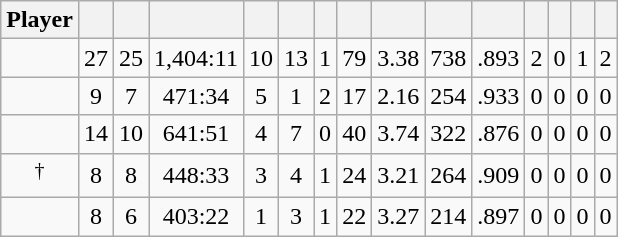<table class="wikitable sortable" style="text-align:center;">
<tr>
<th>Player</th>
<th></th>
<th></th>
<th></th>
<th></th>
<th></th>
<th></th>
<th></th>
<th></th>
<th></th>
<th></th>
<th></th>
<th></th>
<th></th>
<th></th>
</tr>
<tr>
<td></td>
<td>27</td>
<td>25</td>
<td>1,404:11</td>
<td>10</td>
<td>13</td>
<td>1</td>
<td>79</td>
<td>3.38</td>
<td>738</td>
<td>.893</td>
<td>2</td>
<td>0</td>
<td>1</td>
<td>2</td>
</tr>
<tr>
<td></td>
<td>9</td>
<td>7</td>
<td>471:34</td>
<td>5</td>
<td>1</td>
<td>2</td>
<td>17</td>
<td>2.16</td>
<td>254</td>
<td>.933</td>
<td>0</td>
<td>0</td>
<td>0</td>
<td>0</td>
</tr>
<tr>
<td></td>
<td>14</td>
<td>10</td>
<td>641:51</td>
<td>4</td>
<td>7</td>
<td>0</td>
<td>40</td>
<td>3.74</td>
<td>322</td>
<td>.876</td>
<td>0</td>
<td>0</td>
<td>0</td>
<td>0</td>
</tr>
<tr>
<td><sup>†</sup></td>
<td>8</td>
<td>8</td>
<td>448:33</td>
<td>3</td>
<td>4</td>
<td>1</td>
<td>24</td>
<td>3.21</td>
<td>264</td>
<td>.909</td>
<td>0</td>
<td>0</td>
<td>0</td>
<td>0</td>
</tr>
<tr>
<td></td>
<td>8</td>
<td>6</td>
<td>403:22</td>
<td>1</td>
<td>3</td>
<td>1</td>
<td>22</td>
<td>3.27</td>
<td>214</td>
<td>.897</td>
<td>0</td>
<td>0</td>
<td>0</td>
<td>0</td>
</tr>
</table>
